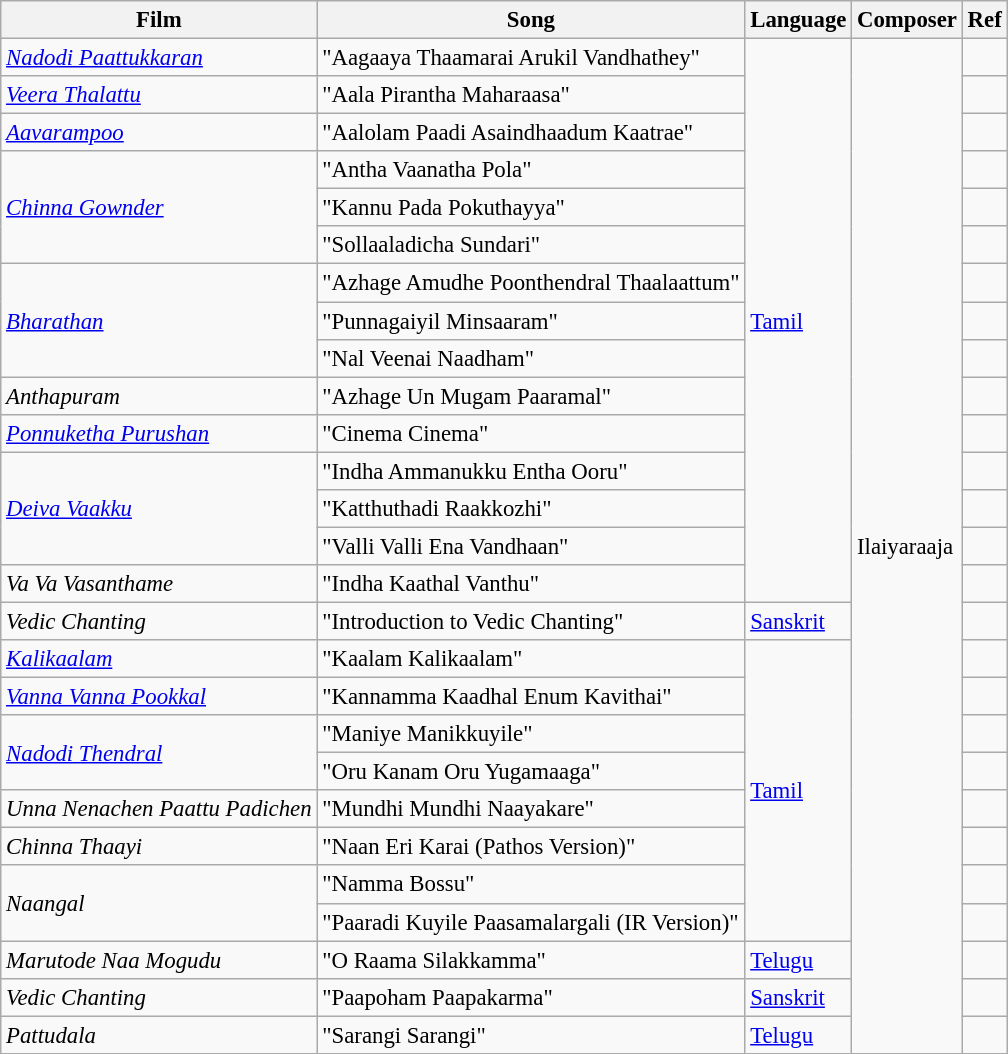<table class="wikitable sortable" style="font-size:95%;">
<tr>
<th>Film</th>
<th>Song</th>
<th>Language</th>
<th>Composer</th>
<th>Ref</th>
</tr>
<tr>
<td><em><a href='#'>Nadodi Paattukkaran</a></em></td>
<td>"Aagaaya Thaamarai Arukil Vandhathey"</td>
<td rowspan="15"><a href='#'>Tamil</a></td>
<td rowspan="27">Ilaiyaraaja</td>
<td></td>
</tr>
<tr>
<td><em><a href='#'>Veera Thalattu</a></em></td>
<td>"Aala Pirantha Maharaasa"</td>
<td></td>
</tr>
<tr>
<td><em><a href='#'>Aavarampoo</a></em></td>
<td>"Aalolam Paadi Asaindhaadum Kaatrae"</td>
<td></td>
</tr>
<tr>
<td rowspan="3"><em><a href='#'>Chinna Gownder</a></em></td>
<td>"Antha Vaanatha Pola"</td>
<td></td>
</tr>
<tr>
<td>"Kannu Pada Pokuthayya"</td>
<td></td>
</tr>
<tr>
<td>"Sollaaladicha Sundari"</td>
<td></td>
</tr>
<tr>
<td rowspan="3"><em><a href='#'>Bharathan</a></em></td>
<td>"Azhage Amudhe Poonthendral Thaalaattum"</td>
<td></td>
</tr>
<tr>
<td>"Punnagaiyil Minsaaram"</td>
<td></td>
</tr>
<tr>
<td>"Nal Veenai Naadham"</td>
<td></td>
</tr>
<tr>
<td><em>Anthapuram</em></td>
<td>"Azhage Un Mugam Paaramal"</td>
<td></td>
</tr>
<tr>
<td><em><a href='#'>Ponnuketha Purushan</a></em></td>
<td>"Cinema Cinema"</td>
<td></td>
</tr>
<tr>
<td rowspan="3"><em><a href='#'>Deiva Vaakku</a></em></td>
<td>"Indha Ammanukku Entha Ooru"</td>
<td></td>
</tr>
<tr>
<td>"Katthuthadi Raakkozhi"</td>
<td></td>
</tr>
<tr>
<td>"Valli Valli Ena Vandhaan"</td>
<td></td>
</tr>
<tr>
<td><em>Va Va Vasanthame</em></td>
<td>"Indha Kaathal Vanthu"</td>
<td></td>
</tr>
<tr>
<td><em>Vedic Chanting</em></td>
<td>"Introduction to Vedic Chanting"</td>
<td><a href='#'>Sanskrit</a></td>
<td></td>
</tr>
<tr>
<td><em><a href='#'>Kalikaalam</a></em></td>
<td>"Kaalam Kalikaalam"</td>
<td rowspan="8"><a href='#'>Tamil</a></td>
<td></td>
</tr>
<tr>
<td><em><a href='#'>Vanna Vanna Pookkal</a></em></td>
<td>"Kannamma Kaadhal Enum Kavithai"</td>
<td></td>
</tr>
<tr>
<td rowspan="2"><em><a href='#'>Nadodi Thendral</a></em></td>
<td>"Maniye Manikkuyile"</td>
<td></td>
</tr>
<tr>
<td>"Oru Kanam Oru Yugamaaga"</td>
<td></td>
</tr>
<tr>
<td><em>Unna Nenachen Paattu Padichen</em></td>
<td>"Mundhi Mundhi Naayakare"</td>
<td></td>
</tr>
<tr>
<td><em>Chinna Thaayi</em></td>
<td>"Naan Eri Karai (Pathos Version)"</td>
<td></td>
</tr>
<tr>
<td rowspan="2"><em>Naangal</em></td>
<td>"Namma Bossu"</td>
<td></td>
</tr>
<tr>
<td>"Paaradi Kuyile Paasamalargali (IR Version)"</td>
<td></td>
</tr>
<tr>
<td><em>Marutode Naa Mogudu</em></td>
<td>"O Raama Silakkamma"</td>
<td><a href='#'>Telugu</a></td>
<td></td>
</tr>
<tr>
<td><em>Vedic Chanting</em></td>
<td>"Paapoham Paapakarma"</td>
<td><a href='#'>Sanskrit</a></td>
<td></td>
</tr>
<tr>
<td><em>Pattudala</em></td>
<td>"Sarangi Sarangi"</td>
<td><a href='#'>Telugu</a></td>
<td></td>
</tr>
</table>
